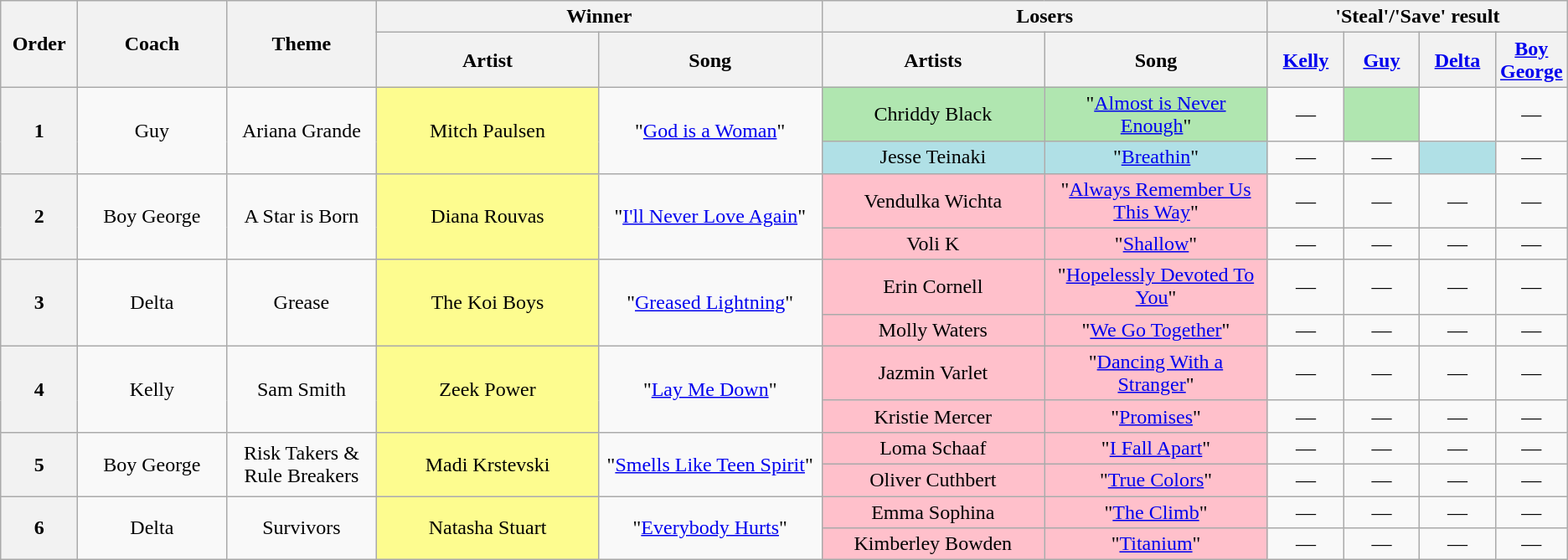<table class="wikitable" style="text-align: center; width: auto;">
<tr>
<th rowspan="2" style="width:5%;">Order</th>
<th rowspan="2" style="width:10%;">Coach</th>
<th rowspan="2" Boy George style="width:10%;">Theme</th>
<th colspan="2" style="width:15%;">Winner</th>
<th colspan="2" style="width:60%;">Losers</th>
<th colspan="4" style="width:20%;">'Steal'/'Save' result</th>
</tr>
<tr>
<th style="width:15%;">Artist</th>
<th style="width:15%;">Song</th>
<th style="width:15%;">Artists</th>
<th style="width:15%;">Song</th>
<th style="width:5%;"><a href='#'>Kelly</a></th>
<th style="width:5%;"><a href='#'>Guy</a></th>
<th style="width:5%;"><a href='#'>Delta</a></th>
<th style="width:5%;"><a href='#'>Boy George</a></th>
</tr>
<tr>
<th rowspan="2">1</th>
<td rowspan="2">Guy</td>
<td rowspan="2">Ariana Grande</td>
<td rowspan="2" bgcolor="#fdfc8f">Mitch Paulsen</td>
<td rowspan="2">"<a href='#'>God is a Woman</a>"</td>
<td bgcolor="#b0e6b0">Chriddy Black</td>
<td bgcolor="#b0e6b0">"<a href='#'>Almost is Never Enough</a>"</td>
<td>—</td>
<td style="background-color:#b0e6b0;"> <strong></strong> </td>
<td> <strong></strong> </td>
<td>—</td>
</tr>
<tr>
<td bgcolor="#B0E0E6">Jesse Teinaki</td>
<td bgcolor="#B0E0E6">"<a href='#'>Breathin</a>"</td>
<td>—</td>
<td>—</td>
<td style="background-color:#B0E0E6;"> <strong></strong> </td>
<td>—</td>
</tr>
<tr>
<th rowspan="2">2</th>
<td rowspan="2">Boy George</td>
<td rowspan="2">A Star is Born</td>
<td rowspan="2" bgcolor="#fdfc8f">Diana Rouvas</td>
<td rowspan="2">"<a href='#'>I'll Never Love Again</a>"</td>
<td bgcolor="pink">Vendulka Wichta</td>
<td bgcolor="pink">"<a href='#'>Always Remember Us This Way</a>"</td>
<td>—</td>
<td>—</td>
<td>—</td>
<td>—</td>
</tr>
<tr>
<td bgcolor="pink">Voli K</td>
<td bgcolor="pink">"<a href='#'>Shallow</a>"</td>
<td>—</td>
<td>—</td>
<td>—</td>
<td>—</td>
</tr>
<tr>
<th rowspan="2">3</th>
<td rowspan="2">Delta</td>
<td rowspan="2">Grease</td>
<td rowspan="2" bgcolor="#fdfc8f">The Koi Boys</td>
<td rowspan="2">"<a href='#'>Greased Lightning</a>"</td>
<td bgcolor="pink">Erin Cornell</td>
<td bgcolor="pink">"<a href='#'>Hopelessly Devoted To You</a>"</td>
<td>—</td>
<td>—</td>
<td>—</td>
<td>—</td>
</tr>
<tr>
<td bgcolor="pink">Molly Waters</td>
<td bgcolor="pink">"<a href='#'>We Go Together</a>"</td>
<td>—</td>
<td>—</td>
<td>—</td>
<td>—</td>
</tr>
<tr>
<th rowspan="2">4</th>
<td rowspan="2">Kelly</td>
<td rowspan="2">Sam Smith</td>
<td rowspan="2" bgcolor="#fdfc8f">Zeek Power</td>
<td rowspan="2">"<a href='#'>Lay Me Down</a>"</td>
<td bgcolor="pink">Jazmin Varlet</td>
<td bgcolor="pink">"<a href='#'>Dancing With a Stranger</a>"</td>
<td>—</td>
<td>—</td>
<td>—</td>
<td>—</td>
</tr>
<tr>
<td bgcolor="pink">Kristie Mercer</td>
<td bgcolor="pink">"<a href='#'>Promises</a>"</td>
<td>—</td>
<td>—</td>
<td>—</td>
<td>—</td>
</tr>
<tr>
<th rowspan="2">5</th>
<td rowspan="2">Boy George</td>
<td rowspan="2">Risk Takers & Rule Breakers</td>
<td rowspan="2" bgcolor="#fdfc8f">Madi Krstevski</td>
<td rowspan="2">"<a href='#'>Smells Like Teen Spirit</a>"</td>
<td bgcolor="pink">Loma Schaaf</td>
<td bgcolor="pink">"<a href='#'>I Fall Apart</a>"</td>
<td>—</td>
<td>—</td>
<td>—</td>
<td>—</td>
</tr>
<tr>
<td bgcolor="pink">Oliver Cuthbert</td>
<td bgcolor="pink">"<a href='#'>True Colors</a>"</td>
<td>—</td>
<td>—</td>
<td>—</td>
<td>—</td>
</tr>
<tr>
<th rowspan="2">6</th>
<td rowspan="2">Delta</td>
<td rowspan="2">Survivors</td>
<td rowspan="2" bgcolor="#fdfc8f">Natasha Stuart</td>
<td rowspan="2">"<a href='#'>Everybody Hurts</a>"</td>
<td bgcolor="pink">Emma Sophina</td>
<td bgcolor="pink">"<a href='#'>The Climb</a>"</td>
<td>—</td>
<td>—</td>
<td>—</td>
<td>—</td>
</tr>
<tr>
<td bgcolor="pink">Kimberley Bowden</td>
<td bgcolor="pink">"<a href='#'>Titanium</a>"</td>
<td>—</td>
<td>—</td>
<td>—</td>
<td>—</td>
</tr>
</table>
